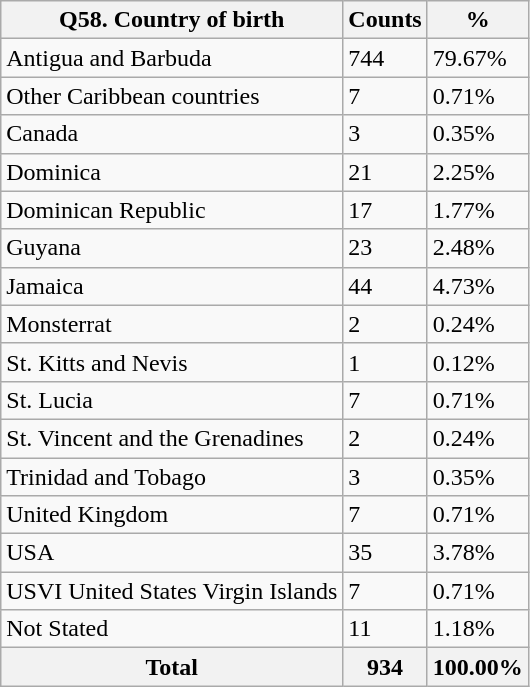<table class="wikitable sortable">
<tr>
<th>Q58. Country of birth</th>
<th>Counts</th>
<th>%</th>
</tr>
<tr>
<td>Antigua and Barbuda</td>
<td>744</td>
<td>79.67%</td>
</tr>
<tr>
<td>Other Caribbean countries</td>
<td>7</td>
<td>0.71%</td>
</tr>
<tr>
<td>Canada</td>
<td>3</td>
<td>0.35%</td>
</tr>
<tr>
<td>Dominica</td>
<td>21</td>
<td>2.25%</td>
</tr>
<tr>
<td>Dominican Republic</td>
<td>17</td>
<td>1.77%</td>
</tr>
<tr>
<td>Guyana</td>
<td>23</td>
<td>2.48%</td>
</tr>
<tr>
<td>Jamaica</td>
<td>44</td>
<td>4.73%</td>
</tr>
<tr>
<td>Monsterrat</td>
<td>2</td>
<td>0.24%</td>
</tr>
<tr>
<td>St. Kitts and Nevis</td>
<td>1</td>
<td>0.12%</td>
</tr>
<tr>
<td>St. Lucia</td>
<td>7</td>
<td>0.71%</td>
</tr>
<tr>
<td>St. Vincent and the Grenadines</td>
<td>2</td>
<td>0.24%</td>
</tr>
<tr>
<td>Trinidad and Tobago</td>
<td>3</td>
<td>0.35%</td>
</tr>
<tr>
<td>United Kingdom</td>
<td>7</td>
<td>0.71%</td>
</tr>
<tr>
<td>USA</td>
<td>35</td>
<td>3.78%</td>
</tr>
<tr>
<td>USVI United States Virgin Islands</td>
<td>7</td>
<td>0.71%</td>
</tr>
<tr>
<td>Not Stated</td>
<td>11</td>
<td>1.18%</td>
</tr>
<tr>
<th>Total</th>
<th>934</th>
<th>100.00%</th>
</tr>
</table>
